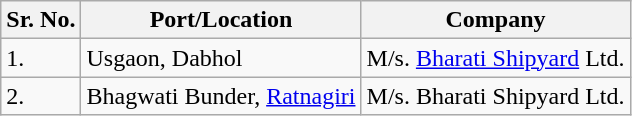<table class="wikitable">
<tr>
<th>Sr. No.</th>
<th>Port/Location</th>
<th>Company</th>
</tr>
<tr>
<td>1.</td>
<td>Usgaon, Dabhol</td>
<td>M/s. <a href='#'>Bharati Shipyard</a> Ltd.</td>
</tr>
<tr>
<td>2.</td>
<td>Bhagwati Bunder, <a href='#'>Ratnagiri</a></td>
<td>M/s. Bharati Shipyard Ltd.</td>
</tr>
</table>
